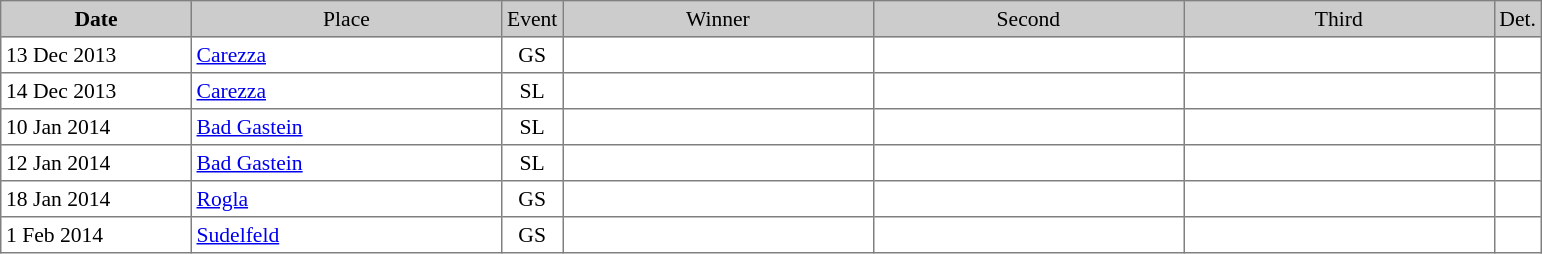<table cellpadding="3" cellspacing="0" border="1" style="background:#ffffff; font-size:90%; border:grey solid 1px; border-collapse:collapse;">
<tr style="background:#ccc; text-align:center;">
<th style="width:120px;">Date</th>
<td style="width:200px;">Place</td>
<td style="width:15px;">Event</td>
<td style="width:200px;">Winner</td>
<td style="width:200px;">Second</td>
<td style="width:200px;">Third</td>
<td style="width:15px;">Det.</td>
</tr>
<tr align="left">
<td>13 Dec 2013</td>
<td> <a href='#'>Carezza</a></td>
<td align=center>GS</td>
<td></td>
<td></td>
<td></td>
<td></td>
</tr>
<tr align="left">
<td>14 Dec 2013</td>
<td> <a href='#'>Carezza</a></td>
<td align=center>SL</td>
<td></td>
<td></td>
<td></td>
<td></td>
</tr>
<tr align="left">
<td>10 Jan 2014</td>
<td> <a href='#'>Bad Gastein</a></td>
<td align=center>SL</td>
<td></td>
<td></td>
<td></td>
<td></td>
</tr>
<tr align="left">
<td>12 Jan 2014</td>
<td> <a href='#'>Bad Gastein</a></td>
<td align=center>SL</td>
<td></td>
<td></td>
<td></td>
<td></td>
</tr>
<tr align="left">
<td>18 Jan 2014</td>
<td> <a href='#'>Rogla</a></td>
<td align=center>GS</td>
<td></td>
<td></td>
<td></td>
<td></td>
</tr>
<tr align="left">
<td>1 Feb 2014</td>
<td> <a href='#'>Sudelfeld</a></td>
<td align=center>GS</td>
<td></td>
<td></td>
<td></td>
<td></td>
</tr>
</table>
